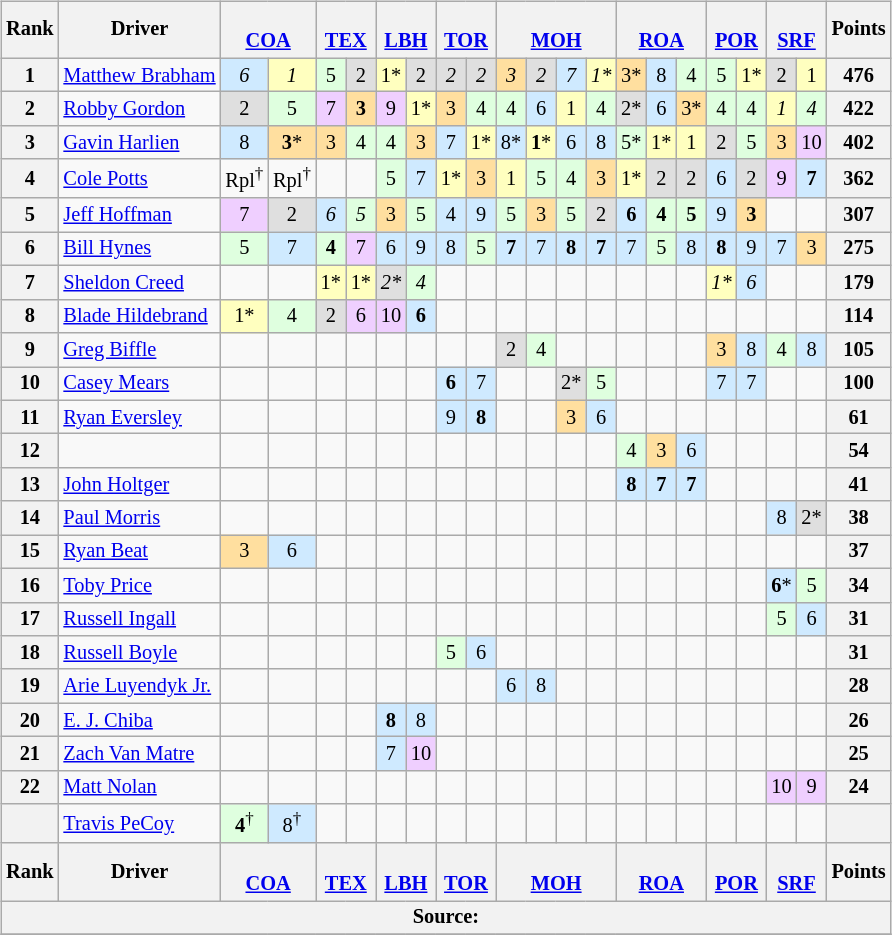<table>
<tr>
<td valign="top"><br><table class="wikitable" style="font-size: 85%; text-align: center">
<tr>
<th>Rank</th>
<th>Driver</th>
<th colspan=2><br><a href='#'>COA</a></th>
<th colspan=2><br><a href='#'>TEX</a></th>
<th colspan=2><br><a href='#'>LBH</a></th>
<th colspan=2><br><a href='#'>TOR</a></th>
<th colspan=4><br><a href='#'>MOH</a></th>
<th colspan=3><br><a href='#'>ROA</a></th>
<th colspan=2><br><a href='#'>POR</a></th>
<th colspan=2><br><a href='#'>SRF</a></th>
<th>Points</th>
</tr>
<tr>
<th>1</th>
<td align="left"> <a href='#'>Matthew Brabham</a></td>
<td style="background:#CFEAFF;"><em>6</em></td>
<td style="background:#FFFFBF;"><em>1</em></td>
<td style="background:#DFFFDF;">5</td>
<td style="background:#DFDFDF;">2</td>
<td style="background:#FFFFBF;">1*</td>
<td style="background:#DFDFDF;">2</td>
<td style="background:#DFDFDF;"><em>2</em></td>
<td style="background:#DFDFDF;"><em>2</em></td>
<td style="background:#FFDF9F;"><em>3</em></td>
<td style="background:#DFDFDF;"><em>2</em></td>
<td style="background:#CFEAFF;"><em>7</em></td>
<td style="background:#FFFFBF;"><em>1*</em></td>
<td style="background:#FFDF9F;">3*</td>
<td style="background:#CFEAFF;">8</td>
<td style="background:#DFFFDF;">4</td>
<td style="background:#DFFFDF;">5</td>
<td style="background:#FFFFBF;">1*</td>
<td style="background:#DFDFDF;">2</td>
<td style="background:#FFFFBF;">1</td>
<th>476</th>
</tr>
<tr>
<th>2</th>
<td align="left"> <a href='#'>Robby Gordon</a></td>
<td style="background:#DFDFDF;">2</td>
<td style="background:#DFFFDF;">5</td>
<td style="background:#EFCFFF;">7</td>
<td style="background:#FFDF9F;"><strong>3</strong></td>
<td style="background:#EFCFFF;">9</td>
<td style="background:#FFFFBF;">1*</td>
<td style="background:#FFDF9F;">3</td>
<td style="background:#DFFFDF;">4</td>
<td style="background:#DFFFDF;">4</td>
<td style="background:#CFEAFF;">6</td>
<td style="background:#FFFFBF;">1</td>
<td style="background:#DFFFDF;">4</td>
<td style="background:#DFDFDF;">2*</td>
<td style="background:#CFEAFF;">6</td>
<td style="background:#FFDF9F;">3*</td>
<td style="background:#DFFFDF;">4</td>
<td style="background:#DFFFDF;">4</td>
<td style="background:#FFFFBF;"><em>1</em></td>
<td style="background:#DFFFDF;"><em>4</em></td>
<th>422</th>
</tr>
<tr>
<th>3</th>
<td align="left"> <a href='#'>Gavin Harlien</a></td>
<td style="background:#CFEAFF;">8</td>
<td style="background:#FFDF9F;"><strong>3</strong>*</td>
<td style="background:#FFDF9F;">3</td>
<td style="background:#DFFFDF;">4</td>
<td style="background:#DFFFDF;">4</td>
<td style="background:#FFDF9F;">3</td>
<td style="background:#CFEAFF;">7</td>
<td style="background:#FFFFBF;">1*</td>
<td style="background:#CFEAFF;">8*</td>
<td style="background:#FFFFBF;"><strong>1</strong>*</td>
<td style="background:#CFEAFF;">6</td>
<td style="background:#CFEAFF;">8</td>
<td style="background:#DFFFDF;">5*</td>
<td style="background:#FFFFBF;">1*</td>
<td style="background:#FFFFBF;">1</td>
<td style="background:#DFDFDF;">2</td>
<td style="background:#DFFFDF;">5</td>
<td style="background:#FFDF9F;">3</td>
<td style="background:#EFCFFF;">10</td>
<th>402</th>
</tr>
<tr>
<th>4</th>
<td align="left"> <a href='#'>Cole Potts</a></td>
<td>Rpl<sup>†</sup></td>
<td>Rpl<sup>†</sup></td>
<td></td>
<td></td>
<td style="background:#DFFFDF;">5</td>
<td style="background:#CFEAFF;">7</td>
<td style="background:#FFFFBF;">1*</td>
<td style="background:#FFDF9F;">3</td>
<td style="background:#FFFFBF;">1</td>
<td style="background:#DFFFDF;">5</td>
<td style="background:#DFFFDF;">4</td>
<td style="background:#FFDF9F;">3</td>
<td style="background:#FFFFBF;">1*</td>
<td style="background:#DFDFDF;">2</td>
<td style="background:#DFDFDF;">2</td>
<td style="background:#CFEAFF;">6</td>
<td style="background:#DFDFDF;">2</td>
<td style="background:#EFCFFF;">9</td>
<td style="background:#CFEAFF;"><strong>7</strong></td>
<th>362</th>
</tr>
<tr>
<th>5</th>
<td align="left"> <a href='#'>Jeff Hoffman</a></td>
<td style="background:#EFCFFF;">7</td>
<td style="background:#DFDFDF;">2</td>
<td style="background:#CFEAFF;"><em>6</em></td>
<td style="background:#DFFFDF;"><em>5</em></td>
<td style="background:#FFDF9F;">3</td>
<td style="background:#DFFFDF;">5</td>
<td style="background:#CFEAFF;">4</td>
<td style="background:#CFEAFF;">9</td>
<td style="background:#DFFFDF;">5</td>
<td style="background:#FFDF9F;">3</td>
<td style="background:#DFFFDF;">5</td>
<td style="background:#DFDFDF;">2</td>
<td style="background:#CFEAFF;"><strong>6</strong></td>
<td style="background:#DFFFDF;"><strong>4</strong></td>
<td style="background:#DFFFDF;"><strong>5</strong></td>
<td style="background:#CFEAFF;">9</td>
<td style="background:#FFDF9F;"><strong>3</strong></td>
<td></td>
<td></td>
<th>307</th>
</tr>
<tr>
<th>6</th>
<td align="left"> <a href='#'>Bill Hynes</a></td>
<td style="background:#DFFFDF;">5</td>
<td style="background:#CFEAFF;">7</td>
<td style="background:#DFFFDF;"><strong>4</strong></td>
<td style="background:#EFCFFF;">7</td>
<td style="background:#CFEAFF;">6</td>
<td style="background:#CFEAFF;">9</td>
<td style="background:#CFEAFF;">8</td>
<td style="background:#DFFFDF;">5</td>
<td style="background:#CFEAFF;"><strong>7</strong></td>
<td style="background:#CFEAFF;">7</td>
<td style="background:#CFEAFF;"><strong>8</strong></td>
<td style="background:#CFEAFF;"><strong>7</strong></td>
<td style="background:#CFEAFF;">7</td>
<td style="background:#DFFFDF;">5</td>
<td style="background:#CFEAFF;">8</td>
<td style="background:#CFEAFF;"><strong>8</strong></td>
<td style="background:#CFEAFF;">9</td>
<td style="background:#CFEAFF;">7</td>
<td style="background:#FFDF9F;">3</td>
<th>275</th>
</tr>
<tr>
<th>7</th>
<td align="left"> <a href='#'>Sheldon Creed</a></td>
<td></td>
<td></td>
<td style="background:#FFFFBF;">1*</td>
<td style="background:#FFFFBF;">1*</td>
<td style="background:#DFDFDF;"><em>2*</em></td>
<td style="background:#DFFFDF;"><em>4</em></td>
<td></td>
<td></td>
<td></td>
<td></td>
<td></td>
<td></td>
<td></td>
<td></td>
<td></td>
<td style="background:#FFFFBF;"><em>1*</em></td>
<td style="background:#CFEAFF;"><em>6</em></td>
<td></td>
<td></td>
<th>179</th>
</tr>
<tr>
<th>8</th>
<td align="left"> <a href='#'>Blade Hildebrand</a></td>
<td style="background:#FFFFBF;">1*</td>
<td style="background:#DFFFDF;">4</td>
<td style="background:#DFDFDF;">2</td>
<td style="background:#EFCFFF;">6</td>
<td style="background:#EFCFFF;">10</td>
<td style="background:#CFEAFF;"><strong> 6</strong></td>
<td></td>
<td></td>
<td></td>
<td></td>
<td></td>
<td></td>
<td></td>
<td></td>
<td></td>
<td></td>
<td></td>
<td></td>
<td></td>
<th>114</th>
</tr>
<tr>
<th>9</th>
<td align="left"> <a href='#'>Greg Biffle</a></td>
<td></td>
<td></td>
<td></td>
<td></td>
<td></td>
<td></td>
<td></td>
<td></td>
<td style="background:#DFDFDF;">2</td>
<td style="background:#DFFFDF;">4</td>
<td></td>
<td></td>
<td></td>
<td></td>
<td></td>
<td style="background:#FFDF9F;">3</td>
<td style="background:#CFEAFF;">8</td>
<td style="background:#DFFFDF;">4</td>
<td style="background:#CFEAFF;">8</td>
<th>105</th>
</tr>
<tr>
<th>10</th>
<td align="left"> <a href='#'>Casey Mears</a></td>
<td></td>
<td></td>
<td></td>
<td></td>
<td></td>
<td></td>
<td style="background:#CFEAFF;"><strong>6</strong></td>
<td style="background:#CFEAFF;">7</td>
<td></td>
<td></td>
<td style="background:#DFDFDF;">2*</td>
<td style="background:#DFFFDF;">5</td>
<td></td>
<td></td>
<td></td>
<td style="background:#CFEAFF;">7</td>
<td style="background:#CFEAFF;">7</td>
<td></td>
<td></td>
<th>100</th>
</tr>
<tr>
<th>11</th>
<td align="left"> <a href='#'>Ryan Eversley</a></td>
<td></td>
<td></td>
<td></td>
<td></td>
<td></td>
<td></td>
<td style="background:#CFEAFF;">9</td>
<td style="background:#CFEAFF;"><strong>8</strong></td>
<td></td>
<td></td>
<td style="background:#FFDF9F;">3</td>
<td style="background:#CFEAFF;">6</td>
<td></td>
<td></td>
<td></td>
<td></td>
<td></td>
<td></td>
<td></td>
<th>61</th>
</tr>
<tr>
<th>12</th>
<td align="left"></td>
<td></td>
<td></td>
<td></td>
<td></td>
<td></td>
<td></td>
<td></td>
<td></td>
<td></td>
<td></td>
<td></td>
<td></td>
<td style="background:#DFFFDF;">4</td>
<td style="background:#FFDF9F;">3</td>
<td style="background:#CFEAFF;">6</td>
<td></td>
<td></td>
<td></td>
<td></td>
<th>54</th>
</tr>
<tr>
<th>13</th>
<td align="left"> <a href='#'>John Holtger</a></td>
<td></td>
<td></td>
<td></td>
<td></td>
<td></td>
<td></td>
<td></td>
<td></td>
<td></td>
<td></td>
<td></td>
<td></td>
<td style="background:#CFEAFF;"><strong>8</strong></td>
<td style="background:#CFEAFF;"><strong>7</strong></td>
<td style="background:#CFEAFF;"><strong>7</strong></td>
<td></td>
<td></td>
<td></td>
<td></td>
<th>41</th>
</tr>
<tr>
<th>14</th>
<td align="left"> <a href='#'>Paul Morris</a></td>
<td></td>
<td></td>
<td></td>
<td></td>
<td></td>
<td></td>
<td></td>
<td></td>
<td></td>
<td></td>
<td></td>
<td></td>
<td></td>
<td></td>
<td></td>
<td></td>
<td></td>
<td style="background:#CFEAFF;">8</td>
<td style="background:#DFDFDF;">2*</td>
<th>38</th>
</tr>
<tr>
<th>15</th>
<td align="left"> <a href='#'>Ryan Beat</a></td>
<td style="background:#FFDF9F;">3</td>
<td style="background:#CFEAFF;">6</td>
<td></td>
<td></td>
<td></td>
<td></td>
<td></td>
<td></td>
<td></td>
<td></td>
<td></td>
<td></td>
<td></td>
<td></td>
<td></td>
<td></td>
<td></td>
<td></td>
<td></td>
<th>37</th>
</tr>
<tr>
<th>16</th>
<td align="left"> <a href='#'>Toby Price</a></td>
<td></td>
<td></td>
<td></td>
<td></td>
<td></td>
<td></td>
<td></td>
<td></td>
<td></td>
<td></td>
<td></td>
<td></td>
<td></td>
<td></td>
<td></td>
<td></td>
<td></td>
<td style="background:#CFEAFF;"><strong>6</strong>*</td>
<td style="background:#DFFFDF;">5</td>
<th>34</th>
</tr>
<tr>
<th>17</th>
<td align="left"> <a href='#'>Russell Ingall</a></td>
<td></td>
<td></td>
<td></td>
<td></td>
<td></td>
<td></td>
<td></td>
<td></td>
<td></td>
<td></td>
<td></td>
<td></td>
<td></td>
<td></td>
<td></td>
<td></td>
<td></td>
<td style="background:#DFFFDF;">5</td>
<td style="background:#CFEAFF;">6</td>
<th>31</th>
</tr>
<tr>
<th>18</th>
<td align="left"> <a href='#'>Russell Boyle</a></td>
<td></td>
<td></td>
<td></td>
<td></td>
<td></td>
<td></td>
<td style="background:#DFFFDF;">5</td>
<td style="background:#CFEAFF;">6</td>
<td></td>
<td></td>
<td></td>
<td></td>
<td></td>
<td></td>
<td></td>
<td></td>
<td></td>
<td></td>
<td></td>
<th>31</th>
</tr>
<tr>
<th>19</th>
<td align="left"> <a href='#'>Arie Luyendyk Jr.</a></td>
<td></td>
<td></td>
<td></td>
<td></td>
<td></td>
<td></td>
<td></td>
<td></td>
<td style="background:#CFEAFF;">6</td>
<td style="background:#CFEAFF;">8</td>
<td></td>
<td></td>
<td></td>
<td></td>
<td></td>
<td></td>
<td></td>
<td></td>
<td></td>
<th>28</th>
</tr>
<tr>
<th>20</th>
<td align="left"> <a href='#'>E. J. Chiba</a></td>
<td></td>
<td></td>
<td></td>
<td></td>
<td style="background:#CFEAFF;"><strong>8</strong></td>
<td style="background:#CFEAFF;">8</td>
<td></td>
<td></td>
<td></td>
<td></td>
<td></td>
<td></td>
<td></td>
<td></td>
<td></td>
<td></td>
<td></td>
<td></td>
<td></td>
<th>26</th>
</tr>
<tr>
<th>21</th>
<td align="left"> <a href='#'>Zach Van Matre</a></td>
<td></td>
<td></td>
<td></td>
<td></td>
<td style="background:#CFEAFF;">7</td>
<td style="background:#EFCFFF;">10</td>
<td></td>
<td></td>
<td></td>
<td></td>
<td></td>
<td></td>
<td></td>
<td></td>
<td></td>
<td></td>
<td></td>
<td></td>
<td></td>
<th>25</th>
</tr>
<tr>
<th>22</th>
<td align="left"> <a href='#'>Matt Nolan</a></td>
<td></td>
<td></td>
<td></td>
<td></td>
<td></td>
<td></td>
<td></td>
<td></td>
<td></td>
<td></td>
<td></td>
<td></td>
<td></td>
<td></td>
<td></td>
<td></td>
<td></td>
<td style="background:#EFCFFF;">10</td>
<td style="background:#EFCFFF;">9</td>
<th>24</th>
</tr>
<tr>
<th></th>
<td align="left"> <a href='#'>Travis PeCoy</a></td>
<td style="background:#DFFFDF;"><strong>4</strong><sup>†</sup></td>
<td style="background:#CFEAFF;">8<sup>†</sup></td>
<td></td>
<td></td>
<td></td>
<td></td>
<td></td>
<td></td>
<td></td>
<td></td>
<td></td>
<td></td>
<td></td>
<td></td>
<td></td>
<td></td>
<td></td>
<td></td>
<td></td>
<th></th>
</tr>
<tr>
<th>Rank</th>
<th>Driver</th>
<th colspan=2><br><a href='#'>COA</a></th>
<th colspan=2><br><a href='#'>TEX</a></th>
<th colspan=2><br><a href='#'>LBH</a></th>
<th colspan=2><br><a href='#'>TOR</a></th>
<th colspan=4><br><a href='#'>MOH</a></th>
<th colspan=3><br><a href='#'>ROA</a></th>
<th colspan=2><br><a href='#'>POR</a></th>
<th colspan=2><br><a href='#'>SRF</a></th>
<th>Points</th>
</tr>
<tr>
<th colspan=40>Source:</th>
</tr>
<tr>
</tr>
</table>
</td>
<td valign="top" style="font-size: 85%;"><br></td>
</tr>
</table>
